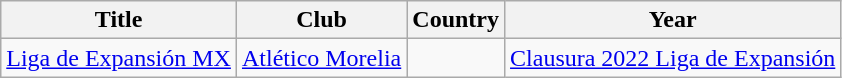<table class="wikitable center" style="text-align: center">
<tr>
<th>Title</th>
<th>Club</th>
<th>Country</th>
<th>Year</th>
</tr>
<tr>
<td><a href='#'>Liga de Expansión MX</a></td>
<td><a href='#'>Atlético Morelia</a></td>
<td></td>
<td><a href='#'>Clausura 2022 Liga de Expansión</a></td>
</tr>
</table>
